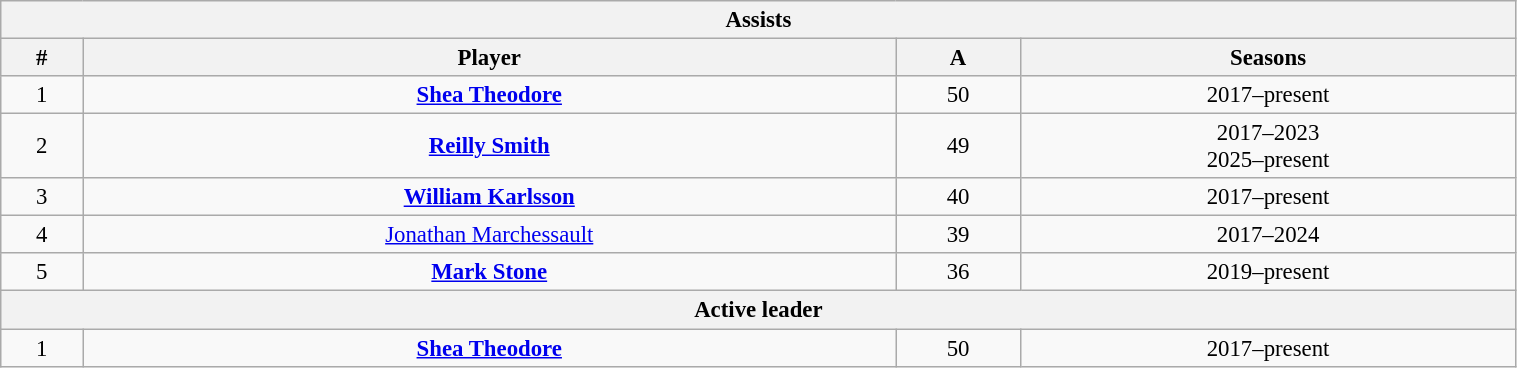<table class="wikitable" style="text-align: center; font-size: 95%" width="80%">
<tr>
<th colspan="4">Assists</th>
</tr>
<tr>
<th>#</th>
<th>Player</th>
<th>A</th>
<th>Seasons</th>
</tr>
<tr>
<td>1</td>
<td><strong><a href='#'>Shea Theodore</a></strong></td>
<td>50</td>
<td>2017–present</td>
</tr>
<tr>
<td>2</td>
<td><strong><a href='#'>Reilly Smith</a></strong></td>
<td>49</td>
<td>2017–2023<br>2025–present</td>
</tr>
<tr>
<td>3</td>
<td><strong><a href='#'>William Karlsson</a></strong></td>
<td>40</td>
<td>2017–present</td>
</tr>
<tr>
<td>4</td>
<td><a href='#'>Jonathan Marchessault</a></td>
<td>39</td>
<td>2017–2024</td>
</tr>
<tr>
<td>5</td>
<td><strong><a href='#'>Mark Stone</a></strong></td>
<td>36</td>
<td>2019–present</td>
</tr>
<tr>
<th colspan="4">Active leader</th>
</tr>
<tr>
<td>1</td>
<td><strong><a href='#'>Shea Theodore</a></strong></td>
<td>50</td>
<td>2017–present</td>
</tr>
</table>
